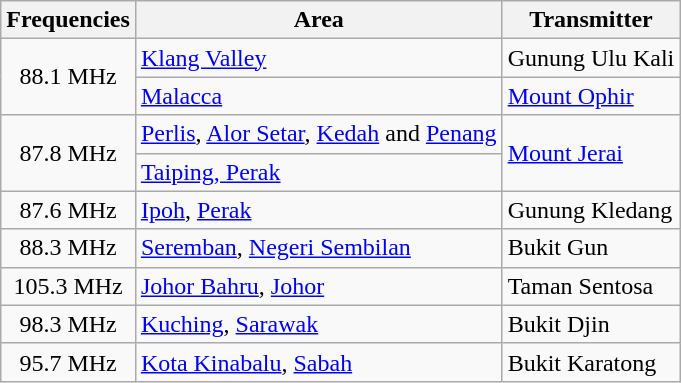<table class="wikitable">
<tr>
<th>Frequencies</th>
<th>Area</th>
<th>Transmitter</th>
</tr>
<tr>
<td rowspan=2 style="text-align:center;">88.1 MHz</td>
<td><a href='#'>Klang Valley</a></td>
<td>Gunung Ulu Kali</td>
</tr>
<tr>
<td><a href='#'>Malacca</a></td>
<td><a href='#'>Mount Ophir</a></td>
</tr>
<tr>
<td rowspan=2 style="text-align:center;">87.8 MHz</td>
<td><a href='#'>Perlis</a>, <a href='#'>Alor Setar</a>, <a href='#'>Kedah</a> and <a href='#'>Penang</a></td>
<td rowspan=2><a href='#'>Mount Jerai</a></td>
</tr>
<tr>
<td><a href='#'>Taiping, Perak</a></td>
</tr>
<tr>
<td style="text-align:center;">87.6 MHz</td>
<td><a href='#'>Ipoh</a>, <a href='#'>Perak</a></td>
<td>Gunung Kledang</td>
</tr>
<tr>
<td style="text-align:center;">88.3 MHz</td>
<td><a href='#'>Seremban</a>, <a href='#'>Negeri Sembilan</a></td>
<td>Bukit Gun</td>
</tr>
<tr>
<td style="text-align:center;">105.3 MHz</td>
<td><a href='#'>Johor Bahru</a>, <a href='#'>Johor</a></td>
<td>Taman Sentosa</td>
</tr>
<tr>
<td style="text-align:center;">98.3 MHz</td>
<td><a href='#'>Kuching</a>, <a href='#'>Sarawak</a></td>
<td>Bukit Djin</td>
</tr>
<tr>
<td style="text-align:center;">95.7 MHz</td>
<td><a href='#'>Kota Kinabalu</a>, <a href='#'>Sabah</a></td>
<td>Bukit Karatong</td>
</tr>
</table>
